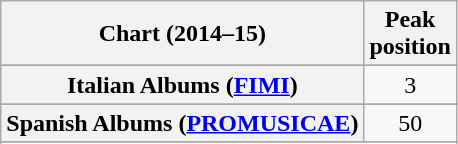<table class="wikitable sortable plainrowheaders">
<tr>
<th>Chart (2014–15)</th>
<th>Peak<br>position</th>
</tr>
<tr>
</tr>
<tr>
</tr>
<tr>
</tr>
<tr>
</tr>
<tr>
</tr>
<tr>
</tr>
<tr>
</tr>
<tr>
</tr>
<tr>
</tr>
<tr>
</tr>
<tr>
</tr>
<tr>
<th scope="row">Italian Albums (<a href='#'>FIMI</a>)</th>
<td style="text-align:center;">3</td>
</tr>
<tr>
</tr>
<tr>
</tr>
<tr>
<th scope="row">Spanish Albums (<a href='#'>PROMUSICAE</a>)</th>
<td style="text-align:center;">50</td>
</tr>
<tr>
</tr>
<tr>
</tr>
<tr>
</tr>
</table>
